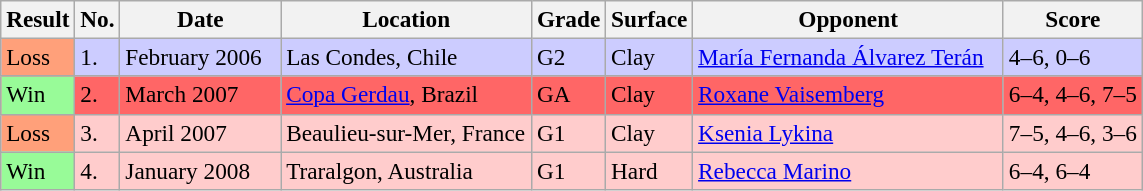<table class="sortable wikitable" style=font-size:97%>
<tr>
<th>Result</th>
<th>No.</th>
<th width=100>Date</th>
<th width=160>Location</th>
<th>Grade</th>
<th>Surface</th>
<th width=200>Opponent</th>
<th class="unsortable">Score</th>
</tr>
<tr bgcolor=#ccccff>
<td style="background:#ffa07a;">Loss</td>
<td>1.</td>
<td>February 2006</td>
<td>Las Condes, Chile</td>
<td>G2</td>
<td>Clay</td>
<td> <a href='#'>María Fernanda Álvarez Terán</a></td>
<td>4–6, 0–6</td>
</tr>
<tr bgcolor=#FF6666>
<td style="background:#98fb98;">Win</td>
<td>2.</td>
<td>March 2007</td>
<td><a href='#'>Copa Gerdau</a>, Brazil</td>
<td>GA</td>
<td>Clay</td>
<td> <a href='#'>Roxane Vaisemberg</a></td>
<td>6–4, 4–6, 7–5</td>
</tr>
<tr bgcolor=#ffcccc>
<td style="background:#ffa07a;">Loss</td>
<td>3.</td>
<td>April 2007</td>
<td>Beaulieu-sur-Mer, France</td>
<td>G1</td>
<td>Clay</td>
<td> <a href='#'>Ksenia Lykina</a></td>
<td>7–5, 4–6, 3–6</td>
</tr>
<tr bgcolor=#ffcccc>
<td style="background:#98fb98;">Win</td>
<td>4.</td>
<td>January 2008</td>
<td>Traralgon, Australia</td>
<td>G1</td>
<td>Hard</td>
<td> <a href='#'>Rebecca Marino</a></td>
<td>6–4, 6–4</td>
</tr>
</table>
